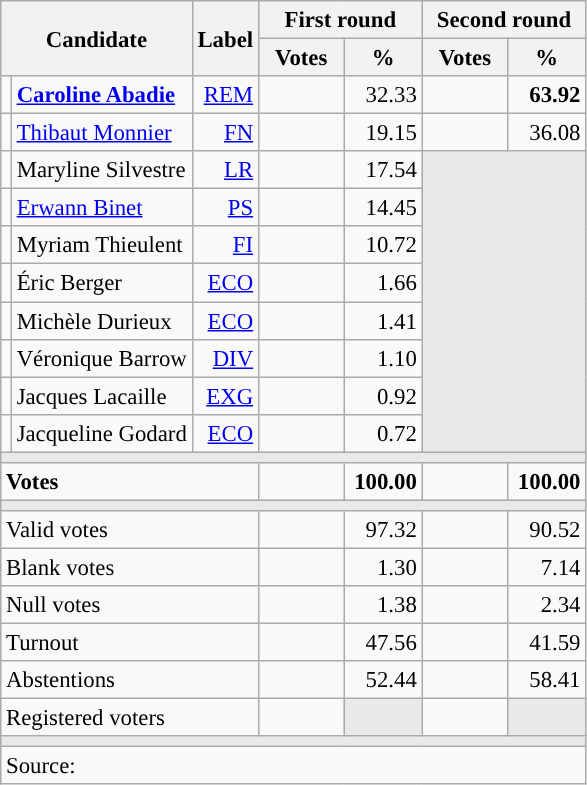<table class="wikitable" style="text-align:right;font-size:95%;">
<tr>
<th rowspan="2" colspan="2">Candidate</th>
<th rowspan="2">Label</th>
<th colspan="2">First round</th>
<th colspan="2">Second round</th>
</tr>
<tr>
<th style="width:50px;">Votes</th>
<th style="width:45px;">%</th>
<th style="width:50px;">Votes</th>
<th style="width:45px;">%</th>
</tr>
<tr>
<td style="color:inherit;background:"></td>
<td style="text-align:left;"><strong><a href='#'>Caroline Abadie</a></strong></td>
<td><a href='#'>REM</a></td>
<td></td>
<td>32.33</td>
<td><strong></strong></td>
<td><strong>63.92</strong></td>
</tr>
<tr>
<td style="color:inherit;background:"></td>
<td style="text-align:left;"><a href='#'>Thibaut Monnier</a></td>
<td><a href='#'>FN</a></td>
<td></td>
<td>19.15</td>
<td></td>
<td>36.08</td>
</tr>
<tr>
<td style="color:inherit;background:"></td>
<td style="text-align:left;">Maryline Silvestre</td>
<td><a href='#'>LR</a></td>
<td></td>
<td>17.54</td>
<td colspan="2" rowspan="8" style="background:#E9E9E9;"></td>
</tr>
<tr>
<td style="color:inherit;background:"></td>
<td style="text-align:left;"><a href='#'>Erwann Binet</a></td>
<td><a href='#'>PS</a></td>
<td></td>
<td>14.45</td>
</tr>
<tr>
<td style="color:inherit;background:"></td>
<td style="text-align:left;">Myriam Thieulent</td>
<td><a href='#'>FI</a></td>
<td></td>
<td>10.72</td>
</tr>
<tr>
<td style="color:inherit;background:"></td>
<td style="text-align:left;">Éric Berger</td>
<td><a href='#'>ECO</a></td>
<td></td>
<td>1.66</td>
</tr>
<tr>
<td style="color:inherit;background:"></td>
<td style="text-align:left;">Michèle Durieux</td>
<td><a href='#'>ECO</a></td>
<td></td>
<td>1.41</td>
</tr>
<tr>
<td style="color:inherit;background:"></td>
<td style="text-align:left;">Véronique Barrow</td>
<td><a href='#'>DIV</a></td>
<td></td>
<td>1.10</td>
</tr>
<tr>
<td style="color:inherit;background:"></td>
<td style="text-align:left;">Jacques Lacaille</td>
<td><a href='#'>EXG</a></td>
<td></td>
<td>0.92</td>
</tr>
<tr>
<td style="color:inherit;background:"></td>
<td style="text-align:left;">Jacqueline Godard</td>
<td><a href='#'>ECO</a></td>
<td></td>
<td>0.72</td>
</tr>
<tr>
<td colspan="7" style="background:#E9E9E9;"></td>
</tr>
<tr style="font-weight:bold;">
<td colspan="3" style="text-align:left;">Votes</td>
<td></td>
<td>100.00</td>
<td></td>
<td>100.00</td>
</tr>
<tr>
<td colspan="7" style="background:#E9E9E9;"></td>
</tr>
<tr>
<td colspan="3" style="text-align:left;">Valid votes</td>
<td></td>
<td>97.32</td>
<td></td>
<td>90.52</td>
</tr>
<tr>
<td colspan="3" style="text-align:left;">Blank votes</td>
<td></td>
<td>1.30</td>
<td></td>
<td>7.14</td>
</tr>
<tr>
<td colspan="3" style="text-align:left;">Null votes</td>
<td></td>
<td>1.38</td>
<td></td>
<td>2.34</td>
</tr>
<tr>
<td colspan="3" style="text-align:left;">Turnout</td>
<td></td>
<td>47.56</td>
<td></td>
<td>41.59</td>
</tr>
<tr>
<td colspan="3" style="text-align:left;">Abstentions</td>
<td></td>
<td>52.44</td>
<td></td>
<td>58.41</td>
</tr>
<tr>
<td colspan="3" style="text-align:left;">Registered voters</td>
<td></td>
<td style="color:inherit;background:#E9E9E9;"></td>
<td></td>
<td style="color:inherit;background:#E9E9E9;"></td>
</tr>
<tr>
<td colspan="7" style="background:#E9E9E9;"></td>
</tr>
<tr>
<td colspan="7" style="text-align:left;">Source: </td>
</tr>
</table>
